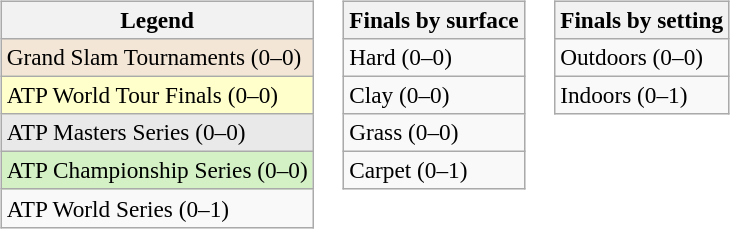<table>
<tr valign=top>
<td><br><table class=wikitable style=font-size:97%>
<tr>
<th>Legend</th>
</tr>
<tr style="background:#f3e6d7;">
<td>Grand Slam Tournaments (0–0)</td>
</tr>
<tr style="background:#ffc;">
<td>ATP World Tour Finals (0–0)</td>
</tr>
<tr style="background:#e9e9e9;">
<td>ATP Masters Series (0–0)</td>
</tr>
<tr style="background:#d4f1c5;">
<td>ATP Championship Series (0–0)</td>
</tr>
<tr>
<td>ATP World Series (0–1)</td>
</tr>
</table>
</td>
<td><br><table class=wikitable style=font-size:97%>
<tr>
<th>Finals by surface</th>
</tr>
<tr>
<td>Hard (0–0)</td>
</tr>
<tr>
<td>Clay (0–0)</td>
</tr>
<tr>
<td>Grass (0–0)</td>
</tr>
<tr>
<td>Carpet (0–1)</td>
</tr>
</table>
</td>
<td><br><table class=wikitable style=font-size:97%>
<tr>
<th>Finals by setting</th>
</tr>
<tr>
<td>Outdoors (0–0)</td>
</tr>
<tr>
<td>Indoors (0–1)</td>
</tr>
</table>
</td>
</tr>
</table>
